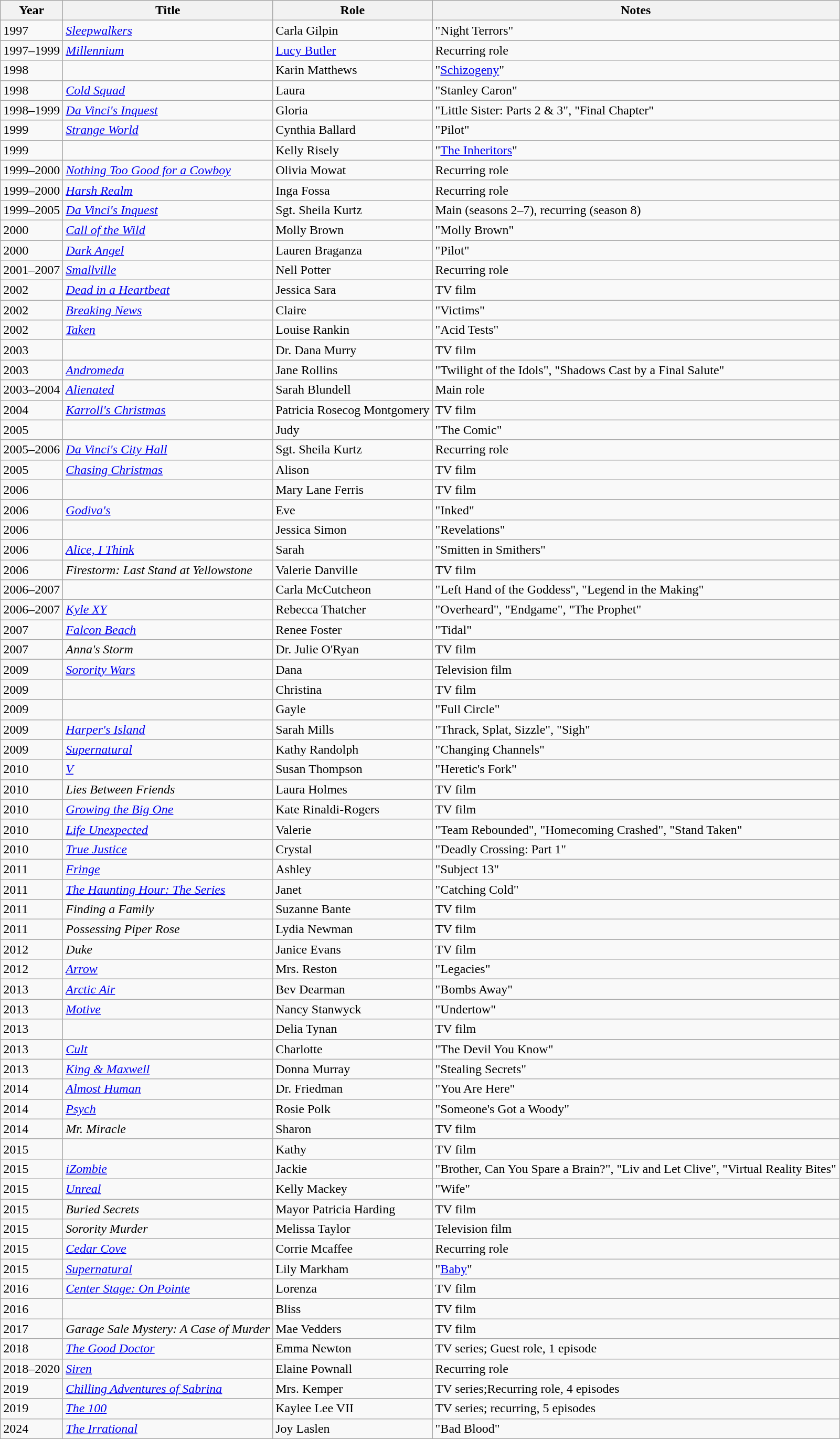<table class="wikitable sortable">
<tr>
<th>Year</th>
<th>Title</th>
<th>Role</th>
<th class="unsortable">Notes</th>
</tr>
<tr>
<td>1997</td>
<td><em><a href='#'>Sleepwalkers</a></em></td>
<td>Carla Gilpin</td>
<td>"Night Terrors"</td>
</tr>
<tr>
<td>1997–1999</td>
<td><em><a href='#'>Millennium</a></em></td>
<td><a href='#'>Lucy Butler</a></td>
<td>Recurring role</td>
</tr>
<tr>
<td>1998</td>
<td><em></em></td>
<td>Karin Matthews</td>
<td>"<a href='#'>Schizogeny</a>"</td>
</tr>
<tr>
<td>1998</td>
<td><em><a href='#'>Cold Squad</a></em></td>
<td>Laura</td>
<td>"Stanley Caron"</td>
</tr>
<tr>
<td>1998–1999</td>
<td><em><a href='#'>Da Vinci's Inquest</a></em></td>
<td>Gloria</td>
<td>"Little Sister: Parts 2 & 3", "Final Chapter"</td>
</tr>
<tr>
<td>1999</td>
<td><em><a href='#'>Strange World</a></em></td>
<td>Cynthia Ballard</td>
<td>"Pilot"</td>
</tr>
<tr>
<td>1999</td>
<td><em></em></td>
<td>Kelly Risely</td>
<td>"<a href='#'>The Inheritors</a>"</td>
</tr>
<tr>
<td>1999–2000</td>
<td><em><a href='#'>Nothing Too Good for a Cowboy</a></em></td>
<td>Olivia Mowat</td>
<td>Recurring role</td>
</tr>
<tr>
<td>1999–2000</td>
<td><em><a href='#'>Harsh Realm</a></em></td>
<td>Inga Fossa</td>
<td>Recurring role</td>
</tr>
<tr>
<td>1999–2005</td>
<td><em><a href='#'>Da Vinci's Inquest</a></em></td>
<td>Sgt. Sheila Kurtz</td>
<td>Main (seasons 2–7), recurring (season 8)</td>
</tr>
<tr>
<td>2000</td>
<td><em><a href='#'>Call of the Wild</a></em></td>
<td>Molly Brown</td>
<td>"Molly Brown"</td>
</tr>
<tr>
<td>2000</td>
<td><em><a href='#'>Dark Angel</a></em></td>
<td>Lauren Braganza</td>
<td>"Pilot"</td>
</tr>
<tr>
<td>2001–2007</td>
<td><em><a href='#'>Smallville</a></em></td>
<td>Nell Potter</td>
<td>Recurring role</td>
</tr>
<tr>
<td>2002</td>
<td><em><a href='#'>Dead in a Heartbeat</a></em></td>
<td>Jessica Sara</td>
<td>TV film</td>
</tr>
<tr>
<td>2002</td>
<td><em><a href='#'>Breaking News</a></em></td>
<td>Claire</td>
<td>"Victims"</td>
</tr>
<tr>
<td>2002</td>
<td><em><a href='#'>Taken</a></em></td>
<td>Louise Rankin</td>
<td>"Acid Tests"</td>
</tr>
<tr>
<td>2003</td>
<td><em></em></td>
<td>Dr. Dana Murry</td>
<td>TV film</td>
</tr>
<tr>
<td>2003</td>
<td><em><a href='#'>Andromeda</a></em></td>
<td>Jane Rollins</td>
<td>"Twilight of the Idols", "Shadows Cast by a Final Salute"</td>
</tr>
<tr>
<td>2003–2004</td>
<td><em><a href='#'>Alienated</a></em></td>
<td>Sarah Blundell</td>
<td>Main role</td>
</tr>
<tr>
<td>2004</td>
<td><em><a href='#'>Karroll's Christmas</a></em></td>
<td>Patricia Rosecog Montgomery</td>
<td>TV film</td>
</tr>
<tr>
<td>2005</td>
<td><em></em></td>
<td>Judy</td>
<td>"The Comic"</td>
</tr>
<tr>
<td>2005–2006</td>
<td><em><a href='#'>Da Vinci's City Hall</a></em></td>
<td>Sgt. Sheila Kurtz</td>
<td>Recurring role</td>
</tr>
<tr>
<td>2005</td>
<td><em><a href='#'>Chasing Christmas</a></em></td>
<td>Alison</td>
<td>TV film</td>
</tr>
<tr>
<td>2006</td>
<td><em></em></td>
<td>Mary Lane Ferris</td>
<td>TV film</td>
</tr>
<tr>
<td>2006</td>
<td><em><a href='#'>Godiva's</a></em></td>
<td>Eve</td>
<td>"Inked"</td>
</tr>
<tr>
<td>2006</td>
<td><em></em></td>
<td>Jessica Simon</td>
<td>"Revelations"</td>
</tr>
<tr>
<td>2006</td>
<td><em><a href='#'>Alice, I Think</a></em></td>
<td>Sarah</td>
<td>"Smitten in Smithers"</td>
</tr>
<tr>
<td>2006</td>
<td><em>Firestorm: Last Stand at Yellowstone</em></td>
<td>Valerie Danville</td>
<td>TV film</td>
</tr>
<tr>
<td>2006–2007</td>
<td><em></em></td>
<td>Carla McCutcheon</td>
<td>"Left Hand of the Goddess", "Legend in the Making"</td>
</tr>
<tr>
<td>2006–2007</td>
<td><em><a href='#'>Kyle XY</a></em></td>
<td>Rebecca Thatcher</td>
<td>"Overheard", "Endgame", "The Prophet"</td>
</tr>
<tr>
<td>2007</td>
<td><em><a href='#'>Falcon Beach</a></em></td>
<td>Renee Foster</td>
<td>"Tidal"</td>
</tr>
<tr>
<td>2007</td>
<td><em>Anna's Storm</em></td>
<td>Dr. Julie O'Ryan</td>
<td>TV film</td>
</tr>
<tr>
<td>2009</td>
<td><em><a href='#'>Sorority Wars</a></em></td>
<td>Dana</td>
<td>Television film</td>
</tr>
<tr>
<td>2009</td>
<td><em></em></td>
<td>Christina</td>
<td>TV film</td>
</tr>
<tr>
<td>2009</td>
<td><em></em></td>
<td>Gayle</td>
<td>"Full Circle"</td>
</tr>
<tr>
<td>2009</td>
<td><em><a href='#'>Harper's Island</a></em></td>
<td>Sarah Mills</td>
<td>"Thrack, Splat, Sizzle", "Sigh"</td>
</tr>
<tr>
<td>2009</td>
<td><em><a href='#'>Supernatural</a></em></td>
<td>Kathy Randolph</td>
<td>"Changing Channels"</td>
</tr>
<tr>
<td>2010</td>
<td><em><a href='#'>V</a></em></td>
<td>Susan Thompson</td>
<td>"Heretic's Fork"</td>
</tr>
<tr>
<td>2010</td>
<td><em>Lies Between Friends</em></td>
<td>Laura Holmes</td>
<td>TV film</td>
</tr>
<tr>
<td>2010</td>
<td><em><a href='#'>Growing the Big One</a></em></td>
<td>Kate Rinaldi-Rogers</td>
<td>TV film</td>
</tr>
<tr>
<td>2010</td>
<td><em><a href='#'>Life Unexpected</a></em></td>
<td>Valerie</td>
<td>"Team Rebounded", "Homecoming Crashed", "Stand Taken"</td>
</tr>
<tr>
<td>2010</td>
<td><em><a href='#'>True Justice</a></em></td>
<td>Crystal</td>
<td>"Deadly Crossing: Part 1"</td>
</tr>
<tr>
<td>2011</td>
<td><em><a href='#'>Fringe</a></em></td>
<td>Ashley</td>
<td>"Subject 13"</td>
</tr>
<tr>
<td>2011</td>
<td data-sort-value="Haunting Hour: The Series, The"><em><a href='#'>The Haunting Hour: The Series</a></em></td>
<td>Janet</td>
<td>"Catching Cold"</td>
</tr>
<tr>
<td>2011</td>
<td><em>Finding a Family</em></td>
<td>Suzanne Bante</td>
<td>TV film</td>
</tr>
<tr>
<td>2011</td>
<td><em>Possessing Piper Rose</em></td>
<td>Lydia Newman</td>
<td>TV film</td>
</tr>
<tr>
<td>2012</td>
<td><em>Duke</em></td>
<td>Janice Evans</td>
<td>TV film</td>
</tr>
<tr>
<td>2012</td>
<td><em><a href='#'>Arrow</a></em></td>
<td>Mrs. Reston</td>
<td>"Legacies"</td>
</tr>
<tr>
<td>2013</td>
<td><em><a href='#'>Arctic Air</a></em></td>
<td>Bev Dearman</td>
<td>"Bombs Away"</td>
</tr>
<tr>
<td>2013</td>
<td><em><a href='#'>Motive</a></em></td>
<td>Nancy Stanwyck</td>
<td>"Undertow"</td>
</tr>
<tr>
<td>2013</td>
<td><em></em></td>
<td>Delia Tynan</td>
<td>TV film</td>
</tr>
<tr>
<td>2013</td>
<td><em><a href='#'>Cult</a></em></td>
<td>Charlotte</td>
<td>"The Devil You Know"</td>
</tr>
<tr>
<td>2013</td>
<td><em><a href='#'>King & Maxwell</a></em></td>
<td>Donna Murray</td>
<td>"Stealing Secrets"</td>
</tr>
<tr>
<td>2014</td>
<td><em><a href='#'>Almost Human</a></em></td>
<td>Dr. Friedman</td>
<td>"You Are Here"</td>
</tr>
<tr>
<td>2014</td>
<td><em><a href='#'>Psych</a></em></td>
<td>Rosie Polk</td>
<td>"Someone's Got a Woody"</td>
</tr>
<tr>
<td>2014</td>
<td><em>Mr. Miracle</em></td>
<td>Sharon</td>
<td>TV film</td>
</tr>
<tr>
<td>2015</td>
<td><em></em></td>
<td>Kathy</td>
<td>TV film</td>
</tr>
<tr>
<td>2015</td>
<td><em><a href='#'>iZombie</a></em></td>
<td>Jackie</td>
<td>"Brother, Can You Spare a Brain?", "Liv and Let Clive", "Virtual Reality Bites"</td>
</tr>
<tr>
<td>2015</td>
<td><em><a href='#'>Unreal</a></em></td>
<td>Kelly Mackey</td>
<td>"Wife"</td>
</tr>
<tr>
<td>2015</td>
<td><em>Buried Secrets</em></td>
<td>Mayor Patricia Harding</td>
<td>TV film</td>
</tr>
<tr>
<td>2015</td>
<td><em>Sorority Murder</em></td>
<td>Melissa Taylor</td>
<td>Television film</td>
</tr>
<tr>
<td>2015</td>
<td><em><a href='#'>Cedar Cove</a></em></td>
<td>Corrie Mcaffee</td>
<td>Recurring role</td>
</tr>
<tr>
<td>2015</td>
<td><em><a href='#'>Supernatural</a></em></td>
<td>Lily Markham</td>
<td>"<a href='#'>Baby</a>"</td>
</tr>
<tr>
<td>2016</td>
<td><em><a href='#'>Center Stage: On Pointe</a></em></td>
<td>Lorenza</td>
<td>TV film</td>
</tr>
<tr>
<td>2016</td>
<td><em></em></td>
<td>Bliss</td>
<td>TV film</td>
</tr>
<tr>
<td>2017</td>
<td><em>Garage Sale Mystery: A Case of Murder</em></td>
<td>Mae Vedders</td>
<td>TV film</td>
</tr>
<tr>
<td>2018</td>
<td data-sort-value="Good Doctor, The"><em><a href='#'>The Good Doctor</a></em></td>
<td>Emma Newton</td>
<td>TV series; Guest role, 1 episode</td>
</tr>
<tr>
<td>2018–2020</td>
<td><em><a href='#'>Siren</a></em></td>
<td>Elaine Pownall</td>
<td>Recurring role</td>
</tr>
<tr>
<td>2019</td>
<td><em><a href='#'>Chilling Adventures of Sabrina</a></em></td>
<td>Mrs. Kemper</td>
<td>TV series;Recurring role, 4 episodes</td>
</tr>
<tr>
<td>2019</td>
<td data-sort-value="100, The"><em><a href='#'>The 100</a></em></td>
<td>Kaylee Lee VII</td>
<td>TV series; recurring, 5 episodes</td>
</tr>
<tr>
<td>2024</td>
<td data-sort-value="Irrational, The"><em><a href='#'>The Irrational</a></em></td>
<td>Joy Laslen</td>
<td>"Bad Blood"</td>
</tr>
</table>
